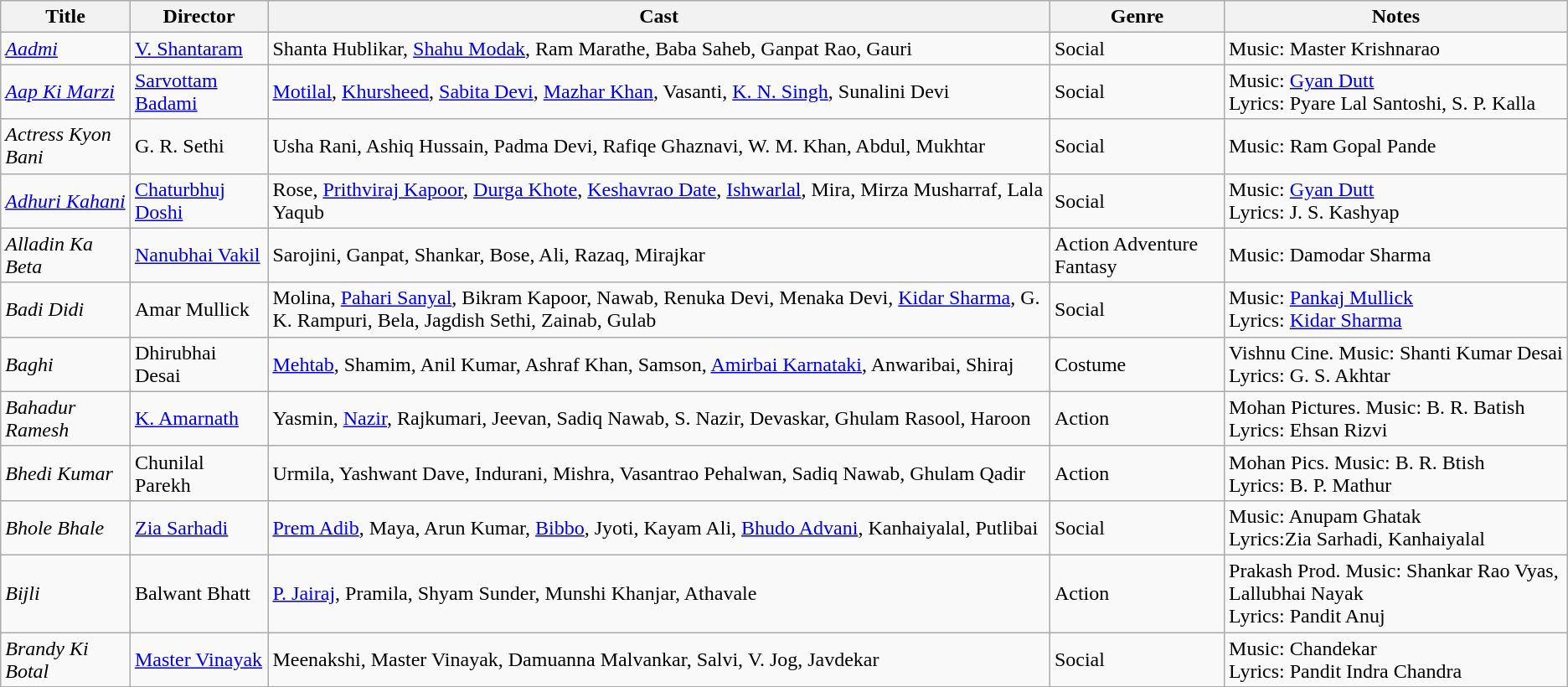<table class="wikitable">
<tr>
<th>Title</th>
<th>Director</th>
<th>Cast</th>
<th>Genre</th>
<th>Notes</th>
</tr>
<tr>
<td><em><a href='#'>Aadmi</a></em></td>
<td><a href='#'>V. Shantaram</a></td>
<td>Shanta Hublikar, <a href='#'>Shahu Modak</a>, Ram Marathe, Baba Saheb, Ganpat Rao, Gauri</td>
<td>Social</td>
<td>Music: Master Krishnarao</td>
</tr>
<tr>
<td><em><a href='#'>Aap Ki Marzi</a></em></td>
<td><a href='#'>Sarvottam Badami</a></td>
<td><a href='#'>Motilal</a>, <a href='#'>Khursheed</a>, <a href='#'>Sabita Devi</a>, <a href='#'>Mazhar Khan</a>, Vasanti, <a href='#'>K. N. Singh</a>, Sunalini Devi</td>
<td>Social</td>
<td>Music: <a href='#'>Gyan Dutt</a><br>Lyrics: Pyare Lal Santoshi, S. P. Kalla</td>
</tr>
<tr>
<td><em>Actress Kyon Bani</em></td>
<td>G. R. Sethi</td>
<td>Usha Rani, Ashiq Hussain, Padma Devi, Rafiqe Ghaznavi, W. M. Khan, Abdul, Mukhtar</td>
<td>Social</td>
<td>Music: Ram Gopal Pande</td>
</tr>
<tr>
<td><em><a href='#'>Adhuri Kahani</a></em></td>
<td><a href='#'>Chaturbhuj Doshi</a></td>
<td>Rose, <a href='#'>Prithviraj Kapoor</a>, <a href='#'>Durga Khote</a>, <a href='#'>Keshavrao Date</a>, <a href='#'>Ishwarlal</a>, Mira, Mirza Musharraf, Lala Yaqub</td>
<td>Social</td>
<td>Music: <a href='#'>Gyan Dutt</a><br>Lyrics: J. S. Kashyap</td>
</tr>
<tr>
<td><em>Alladin Ka Beta</em></td>
<td><a href='#'>Nanubhai Vakil</a></td>
<td>Sarojini, Ganpat, Shankar, Bose, Ali, Razaq, Mirajkar</td>
<td>Action Adventure Fantasy</td>
<td>Music: Damodar Sharma</td>
</tr>
<tr>
<td><em>Badi Didi</em></td>
<td>Amar Mullick</td>
<td>Molina, <a href='#'>Pahari Sanyal</a>, Bikram Kapoor, Nawab, Renuka Devi, Menaka Devi, <a href='#'>Kidar Sharma</a>, G. K. Rampuri, Bela, Jagdish Sethi, Zainab, Gulab</td>
<td>Social</td>
<td>Music: <a href='#'>Pankaj Mullick</a><br>Lyrics: <a href='#'>Kidar Sharma</a></td>
</tr>
<tr>
<td><em>Baghi</em></td>
<td>Dhirubhai Desai</td>
<td><a href='#'>Mehtab</a>, Shamim, Anil Kumar, Ashraf Khan, Samson, <a href='#'>Amirbai Karnataki</a>, Anwaribai, Shiraj</td>
<td>Costume</td>
<td>Vishnu Cine. Music: Shanti Kumar Desai<br>Lyrics: G. S. Akhtar<br></td>
</tr>
<tr>
<td><em>Bahadur Ramesh</em></td>
<td><a href='#'>K. Amarnath</a></td>
<td>Yasmin, <a href='#'>Nazir</a>, Rajkumari, Jeevan, Sadiq Nawab, S. Nazir, Devaskar, Ghulam Rasool, Haroon</td>
<td>Action</td>
<td>Mohan Pictures. Music: B. R. Batish<br>Lyrics: Ehsan Rizvi</td>
</tr>
<tr>
<td><em>Bhedi Kumar</em></td>
<td>Chunilal Parekh</td>
<td>Urmila, Yashwant Dave, Indurani, Mishra, Vasantrao Pehalwan, Sadiq Nawab, Ghulam Qadir</td>
<td>Action</td>
<td>Mohan Pics. Music: B. R. Btish<br>Lyrics: B. P. Mathur</td>
</tr>
<tr>
<td><em>Bhole Bhale</em></td>
<td><a href='#'>Zia Sarhadi</a></td>
<td><a href='#'>Prem Adib</a>, Maya, Arun Kumar, <a href='#'>Bibbo</a>, Jyoti, Kayam Ali, <a href='#'>Bhudo Advani</a>, Kanhaiyalal, Putlibai</td>
<td>Social</td>
<td>Music: Anupam Ghatak<br>Lyrics:Zia Sarhadi, Kanhaiyalal</td>
</tr>
<tr>
<td><em>Bijli</em></td>
<td>Balwant Bhatt</td>
<td><a href='#'>P. Jairaj</a>, Pramila, Shyam Sunder, Munshi Khanjar, Athavale</td>
<td>Action</td>
<td>Prakash Prod. Music: Shankar Rao Vyas, Lallubhai Nayak<br>Lyrics: Pandit Anuj</td>
</tr>
<tr>
<td><em>Brandy Ki Botal</em></td>
<td><a href='#'>Master Vinayak</a></td>
<td>Meenakshi, Master Vinayak, Damuanna Malvankar, Salvi, V. Jog, Javdekar</td>
<td>Social</td>
<td>Music: Chandekar<br>Lyrics: Pandit Indra Chandra</td>
</tr>
<tr>
</tr>
</table>
